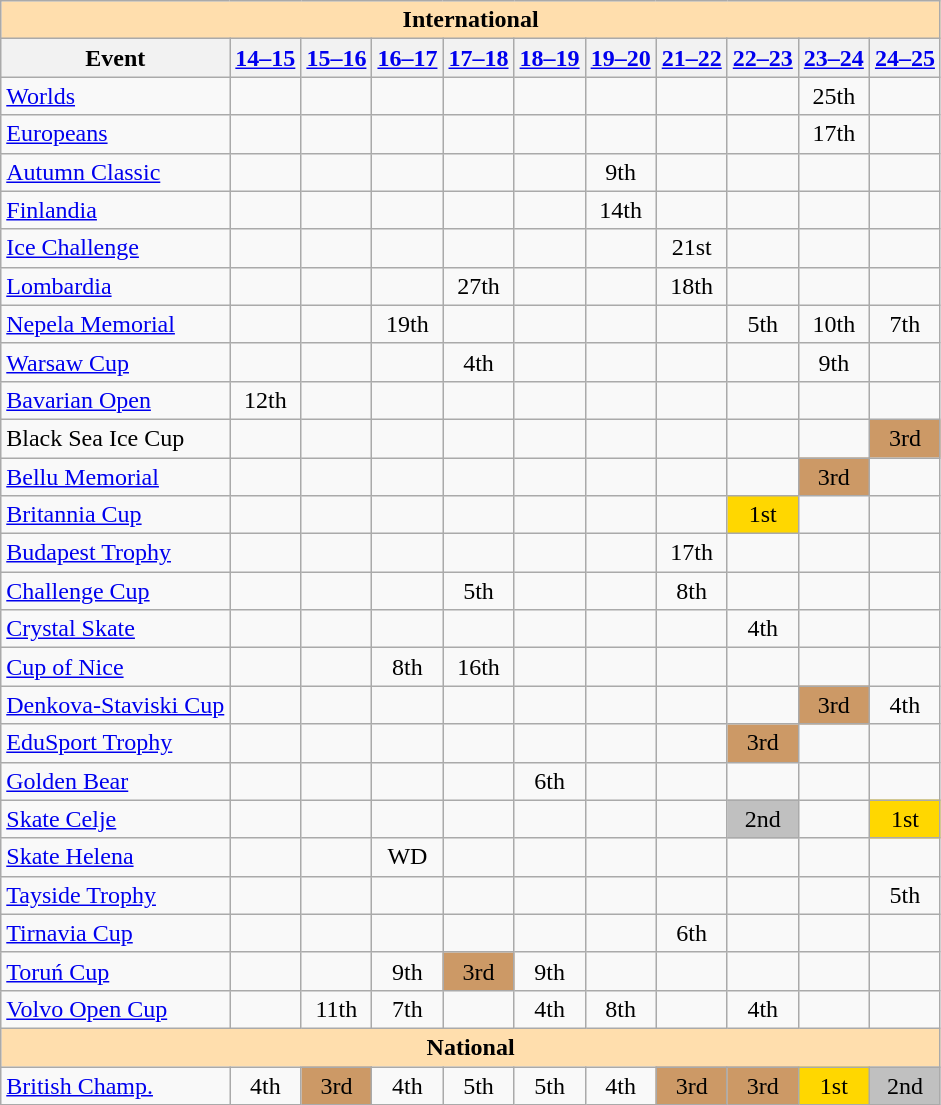<table class="wikitable" style="text-align:center">
<tr>
<th colspan="11" align="center" style="background-color: #ffdead; ">International</th>
</tr>
<tr>
<th>Event</th>
<th><a href='#'>14–15</a></th>
<th><a href='#'>15–16</a></th>
<th><a href='#'>16–17</a></th>
<th><a href='#'>17–18</a></th>
<th><a href='#'>18–19</a></th>
<th><a href='#'>19–20</a></th>
<th><a href='#'>21–22</a></th>
<th><a href='#'>22–23</a></th>
<th><a href='#'>23–24</a></th>
<th><a href='#'>24–25</a></th>
</tr>
<tr>
<td align=left><a href='#'>Worlds</a></td>
<td></td>
<td></td>
<td></td>
<td></td>
<td></td>
<td></td>
<td></td>
<td></td>
<td>25th</td>
<td></td>
</tr>
<tr>
<td align=left><a href='#'>Europeans</a></td>
<td></td>
<td></td>
<td></td>
<td></td>
<td></td>
<td></td>
<td></td>
<td></td>
<td>17th</td>
<td></td>
</tr>
<tr>
<td align=left> <a href='#'>Autumn Classic</a></td>
<td></td>
<td></td>
<td></td>
<td></td>
<td></td>
<td>9th</td>
<td></td>
<td></td>
<td></td>
<td></td>
</tr>
<tr>
<td align=left> <a href='#'>Finlandia</a></td>
<td></td>
<td></td>
<td></td>
<td></td>
<td></td>
<td>14th</td>
<td></td>
<td></td>
<td></td>
<td></td>
</tr>
<tr>
<td align=left> <a href='#'>Ice Challenge</a></td>
<td></td>
<td></td>
<td></td>
<td></td>
<td></td>
<td></td>
<td>21st</td>
<td></td>
<td></td>
<td></td>
</tr>
<tr>
<td align=left> <a href='#'>Lombardia</a></td>
<td></td>
<td></td>
<td></td>
<td>27th</td>
<td></td>
<td></td>
<td>18th</td>
<td></td>
<td></td>
<td></td>
</tr>
<tr>
<td align=left> <a href='#'>Nepela Memorial</a></td>
<td></td>
<td></td>
<td>19th</td>
<td></td>
<td></td>
<td></td>
<td></td>
<td>5th</td>
<td>10th</td>
<td>7th</td>
</tr>
<tr>
<td align="left"> <a href='#'>Warsaw Cup</a></td>
<td></td>
<td></td>
<td></td>
<td>4th</td>
<td></td>
<td></td>
<td></td>
<td></td>
<td>9th</td>
<td></td>
</tr>
<tr>
<td align="left"><a href='#'>Bavarian Open</a></td>
<td>12th</td>
<td></td>
<td></td>
<td></td>
<td></td>
<td></td>
<td></td>
<td></td>
<td></td>
<td></td>
</tr>
<tr>
<td align="left">Black Sea Ice Cup</td>
<td></td>
<td></td>
<td></td>
<td></td>
<td></td>
<td></td>
<td></td>
<td></td>
<td></td>
<td bgcolor=cc9966>3rd</td>
</tr>
<tr>
<td align="left"><a href='#'>Bellu Memorial</a></td>
<td></td>
<td></td>
<td></td>
<td></td>
<td></td>
<td></td>
<td></td>
<td></td>
<td bgcolor="cc9966">3rd</td>
<td></td>
</tr>
<tr>
<td align="left"><a href='#'>Britannia Cup</a></td>
<td></td>
<td></td>
<td></td>
<td></td>
<td></td>
<td></td>
<td></td>
<td bgcolor="gold">1st</td>
<td></td>
<td></td>
</tr>
<tr>
<td align="left"><a href='#'>Budapest Trophy</a></td>
<td></td>
<td></td>
<td></td>
<td></td>
<td></td>
<td></td>
<td>17th</td>
<td></td>
<td></td>
<td></td>
</tr>
<tr>
<td align="left"><a href='#'>Challenge Cup</a></td>
<td></td>
<td></td>
<td></td>
<td>5th</td>
<td></td>
<td></td>
<td>8th</td>
<td></td>
<td></td>
<td></td>
</tr>
<tr>
<td align="left"><a href='#'>Crystal Skate</a></td>
<td></td>
<td></td>
<td></td>
<td></td>
<td></td>
<td></td>
<td></td>
<td>4th</td>
<td></td>
<td></td>
</tr>
<tr>
<td align="left"><a href='#'>Cup of Nice</a></td>
<td></td>
<td></td>
<td>8th</td>
<td>16th</td>
<td></td>
<td></td>
<td></td>
<td></td>
<td></td>
<td></td>
</tr>
<tr>
<td align="left"><a href='#'>Denkova-Staviski Cup</a></td>
<td></td>
<td></td>
<td></td>
<td></td>
<td></td>
<td></td>
<td></td>
<td></td>
<td bgcolor="cc9966">3rd</td>
<td>4th</td>
</tr>
<tr>
<td align="left"><a href='#'>EduSport Trophy</a></td>
<td></td>
<td></td>
<td></td>
<td></td>
<td></td>
<td></td>
<td></td>
<td bgcolor="cc9966">3rd</td>
<td></td>
<td></td>
</tr>
<tr>
<td align="left"><a href='#'>Golden Bear</a></td>
<td></td>
<td></td>
<td></td>
<td></td>
<td>6th</td>
<td></td>
<td></td>
<td></td>
<td></td>
<td></td>
</tr>
<tr>
<td align="left"><a href='#'>Skate Celje</a></td>
<td></td>
<td></td>
<td></td>
<td></td>
<td></td>
<td></td>
<td></td>
<td bgcolor="silver">2nd</td>
<td></td>
<td bgcolor="gold">1st</td>
</tr>
<tr>
<td align="left"><a href='#'>Skate Helena</a></td>
<td></td>
<td></td>
<td>WD</td>
<td></td>
<td></td>
<td></td>
<td></td>
<td></td>
<td></td>
</tr>
<tr>
<td align="left"><a href='#'>Tayside Trophy</a></td>
<td></td>
<td></td>
<td></td>
<td></td>
<td></td>
<td></td>
<td></td>
<td></td>
<td></td>
<td>5th</td>
</tr>
<tr>
<td align="left"><a href='#'>Tirnavia Cup</a></td>
<td></td>
<td></td>
<td></td>
<td></td>
<td></td>
<td></td>
<td>6th</td>
<td></td>
<td></td>
<td></td>
</tr>
<tr>
<td align="left"><a href='#'>Toruń Cup</a></td>
<td></td>
<td></td>
<td>9th</td>
<td bgcolor="cc9966">3rd</td>
<td>9th</td>
<td></td>
<td></td>
<td></td>
<td></td>
<td></td>
</tr>
<tr>
<td align="left"><a href='#'>Volvo Open Cup</a></td>
<td></td>
<td>11th</td>
<td>7th</td>
<td></td>
<td>4th</td>
<td>8th</td>
<td></td>
<td>4th</td>
<td></td>
<td></td>
</tr>
<tr>
<th colspan="11" align="center" style="background-color: #ffdead; ">National</th>
</tr>
<tr>
<td align="left"><a href='#'>British Champ.</a></td>
<td>4th</td>
<td bgcolor="cc9966">3rd</td>
<td>4th</td>
<td>5th</td>
<td>5th</td>
<td>4th</td>
<td bgcolor="cc9966">3rd</td>
<td bgcolor="cc9966">3rd</td>
<td bgcolor="gold">1st</td>
<td bgcolor=silver>2nd</td>
</tr>
</table>
